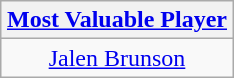<table class=wikitable style="text-align:center; margin:auto">
<tr>
<th><a href='#'>Most Valuable Player</a></th>
</tr>
<tr>
<td> <a href='#'>Jalen Brunson</a></td>
</tr>
</table>
